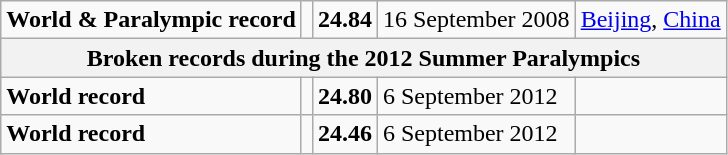<table class="wikitable">
<tr>
<td><strong>World & Paralympic record</strong></td>
<td></td>
<td><strong>24.84</strong></td>
<td>16 September 2008</td>
<td><a href='#'>Beijing</a>, <a href='#'>China</a></td>
</tr>
<tr>
<th colspan="5">Broken records during the 2012 Summer Paralympics</th>
</tr>
<tr>
<td><strong>World record</strong></td>
<td></td>
<td><strong>24.80</strong></td>
<td>6 September 2012</td>
<td></td>
</tr>
<tr>
<td><strong>World record</strong></td>
<td></td>
<td><strong>24.46</strong></td>
<td>6 September 2012</td>
<td></td>
</tr>
</table>
